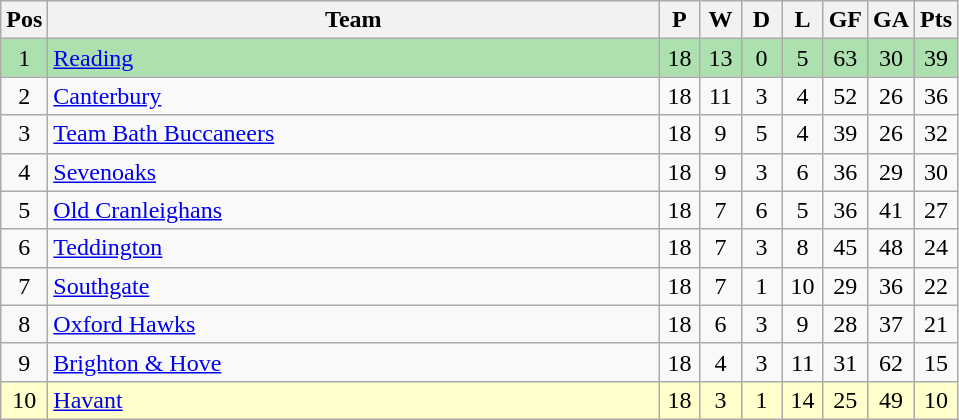<table class="wikitable" style="font-size: 100%">
<tr>
<th width=20>Pos</th>
<th width=400>Team</th>
<th width=20>P</th>
<th width=20>W</th>
<th width=20>D</th>
<th width=20>L</th>
<th width=20>GF</th>
<th width=20>GA</th>
<th width=20>Pts</th>
</tr>
<tr align=center style="background:#ACE1AF;">
<td>1</td>
<td align="left"><a href='#'>Reading</a></td>
<td>18</td>
<td>13</td>
<td>0</td>
<td>5</td>
<td>63</td>
<td>30</td>
<td>39</td>
</tr>
<tr align=center>
<td>2</td>
<td align="left"><a href='#'>Canterbury</a></td>
<td>18</td>
<td>11</td>
<td>3</td>
<td>4</td>
<td>52</td>
<td>26</td>
<td>36</td>
</tr>
<tr align=center>
<td>3</td>
<td align="left"><a href='#'>Team Bath Buccaneers</a></td>
<td>18</td>
<td>9</td>
<td>5</td>
<td>4</td>
<td>39</td>
<td>26</td>
<td>32</td>
</tr>
<tr align=center>
<td>4</td>
<td align="left"><a href='#'>Sevenoaks</a></td>
<td>18</td>
<td>9</td>
<td>3</td>
<td>6</td>
<td>36</td>
<td>29</td>
<td>30</td>
</tr>
<tr align=center>
<td>5</td>
<td align="left"><a href='#'>Old Cranleighans</a></td>
<td>18</td>
<td>7</td>
<td>6</td>
<td>5</td>
<td>36</td>
<td>41</td>
<td>27</td>
</tr>
<tr align=center>
<td>6</td>
<td align="left"><a href='#'>Teddington</a></td>
<td>18</td>
<td>7</td>
<td>3</td>
<td>8</td>
<td>45</td>
<td>48</td>
<td>24</td>
</tr>
<tr align=center>
<td>7</td>
<td align="left"><a href='#'>Southgate</a></td>
<td>18</td>
<td>7</td>
<td>1</td>
<td>10</td>
<td>29</td>
<td>36</td>
<td>22</td>
</tr>
<tr align=center>
<td>8</td>
<td align="left"><a href='#'>Oxford Hawks</a></td>
<td>18</td>
<td>6</td>
<td>3</td>
<td>9</td>
<td>28</td>
<td>37</td>
<td>21</td>
</tr>
<tr align=center>
<td>9</td>
<td align="left"><a href='#'>Brighton & Hove</a></td>
<td>18</td>
<td>4</td>
<td>3</td>
<td>11</td>
<td>31</td>
<td>62</td>
<td>15</td>
</tr>
<tr align=center style="background: #ffffcc;">
<td>10</td>
<td align="left"><a href='#'>Havant</a></td>
<td>18</td>
<td>3</td>
<td>1</td>
<td>14</td>
<td>25</td>
<td>49</td>
<td>10</td>
</tr>
</table>
